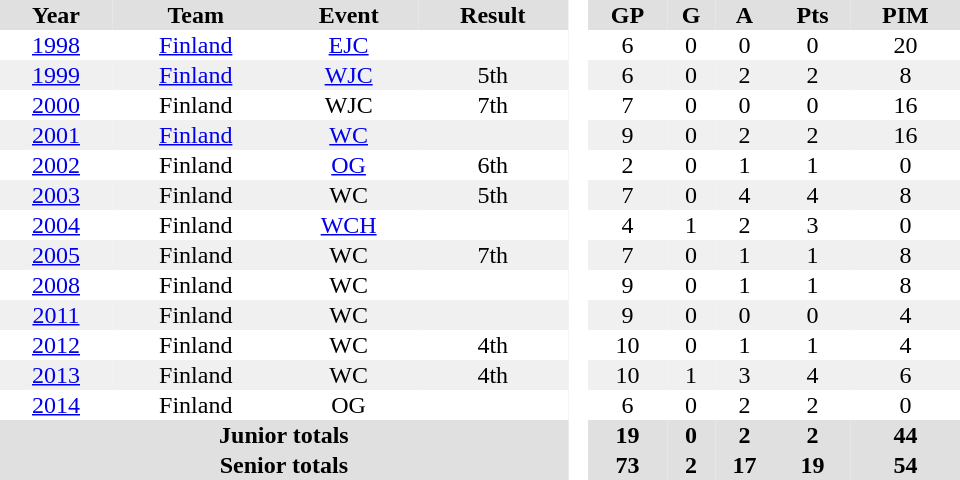<table border="0" cellpadding="1" cellspacing="0" style="text-align:center; width:40em">
<tr ALIGN="center" bgcolor="#e0e0e0">
<th>Year</th>
<th>Team</th>
<th>Event</th>
<th>Result</th>
<th rowspan="99" bgcolor="#ffffff"> </th>
<th>GP</th>
<th>G</th>
<th>A</th>
<th>Pts</th>
<th>PIM</th>
</tr>
<tr>
<td><a href='#'>1998</a></td>
<td><a href='#'>Finland</a></td>
<td><a href='#'>EJC</a></td>
<td></td>
<td>6</td>
<td>0</td>
<td>0</td>
<td>0</td>
<td>20</td>
</tr>
<tr bgcolor="#f0f0f0">
<td><a href='#'>1999</a></td>
<td><a href='#'>Finland</a></td>
<td><a href='#'>WJC</a></td>
<td>5th</td>
<td>6</td>
<td>0</td>
<td>2</td>
<td>2</td>
<td>8</td>
</tr>
<tr>
<td><a href='#'>2000</a></td>
<td>Finland</td>
<td>WJC</td>
<td>7th</td>
<td>7</td>
<td>0</td>
<td>0</td>
<td>0</td>
<td>16</td>
</tr>
<tr bgcolor="#f0f0f0">
<td><a href='#'>2001</a></td>
<td><a href='#'>Finland</a></td>
<td><a href='#'>WC</a></td>
<td></td>
<td>9</td>
<td>0</td>
<td>2</td>
<td>2</td>
<td>16</td>
</tr>
<tr>
<td><a href='#'>2002</a></td>
<td>Finland</td>
<td><a href='#'>OG</a></td>
<td>6th</td>
<td>2</td>
<td>0</td>
<td>1</td>
<td>1</td>
<td>0</td>
</tr>
<tr bgcolor="#f0f0f0">
<td><a href='#'>2003</a></td>
<td>Finland</td>
<td>WC</td>
<td>5th</td>
<td>7</td>
<td>0</td>
<td>4</td>
<td>4</td>
<td>8</td>
</tr>
<tr>
<td><a href='#'>2004</a></td>
<td>Finland</td>
<td><a href='#'>WCH</a></td>
<td></td>
<td>4</td>
<td>1</td>
<td>2</td>
<td>3</td>
<td>0</td>
</tr>
<tr bgcolor="#f0f0f0">
<td><a href='#'>2005</a></td>
<td>Finland</td>
<td>WC</td>
<td>7th</td>
<td>7</td>
<td>0</td>
<td>1</td>
<td>1</td>
<td>8</td>
</tr>
<tr>
<td><a href='#'>2008</a></td>
<td>Finland</td>
<td>WC</td>
<td></td>
<td>9</td>
<td>0</td>
<td>1</td>
<td>1</td>
<td>8</td>
</tr>
<tr bgcolor="#f0f0f0">
<td><a href='#'>2011</a></td>
<td>Finland</td>
<td>WC</td>
<td></td>
<td>9</td>
<td>0</td>
<td>0</td>
<td>0</td>
<td>4</td>
</tr>
<tr>
<td><a href='#'>2012</a></td>
<td>Finland</td>
<td>WC</td>
<td>4th</td>
<td>10</td>
<td>0</td>
<td>1</td>
<td>1</td>
<td>4</td>
</tr>
<tr bgcolor="#f0f0f0">
<td><a href='#'>2013</a></td>
<td>Finland</td>
<td>WC</td>
<td>4th</td>
<td>10</td>
<td>1</td>
<td>3</td>
<td>4</td>
<td>6</td>
</tr>
<tr>
<td><a href='#'>2014</a></td>
<td>Finland</td>
<td>OG</td>
<td></td>
<td>6</td>
<td>0</td>
<td>2</td>
<td>2</td>
<td>0</td>
</tr>
<tr bgcolor="#e0e0e0">
<th colspan="4">Junior totals</th>
<th>19</th>
<th>0</th>
<th>2</th>
<th>2</th>
<th>44</th>
</tr>
<tr bgcolor="#e0e0e0">
<th colspan="4">Senior totals</th>
<th>73</th>
<th>2</th>
<th>17</th>
<th>19</th>
<th>54</th>
</tr>
</table>
